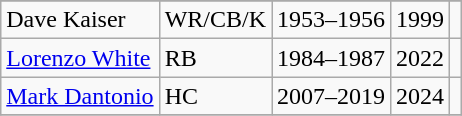<table class="wikitable">
<tr>
</tr>
<tr>
<td>Dave Kaiser</td>
<td>WR/CB/K</td>
<td>1953–1956</td>
<td>1999</td>
<td></td>
</tr>
<tr>
<td><a href='#'>Lorenzo White</a></td>
<td>RB</td>
<td>1984–1987</td>
<td>2022</td>
<td></td>
</tr>
<tr>
<td><a href='#'>Mark Dantonio</a></td>
<td>HC</td>
<td>2007–2019</td>
<td>2024</td>
<td></td>
</tr>
<tr>
</tr>
</table>
